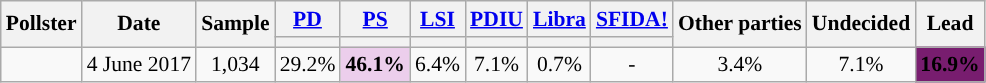<table class=wikitable style=text-align:center;font-size:90%;>
<tr>
<th rowspan="2">Pollster</th>
<th rowspan="2">Date</th>
<th rowspan="2">Sample</th>
<th><a href='#'>PD</a></th>
<th><a href='#'>PS</a></th>
<th><a href='#'>LSI</a></th>
<th><a href='#'>PDIU</a></th>
<th><a href='#'>Libra</a></th>
<th><a href='#'>SFIDA!</a></th>
<th rowspan="2">Other parties</th>
<th rowspan="2">Undecided</th>
<th rowspan="2">Lead</th>
</tr>
<tr>
<th style="background:"></th>
<th style="background:"></th>
<th style="background:"></th>
<th style="background:"></th>
<th style="background:"></th>
<th style="background:"></th>
</tr>
<tr>
<td></td>
<td>4 June 2017</td>
<td>1,034</td>
<td>29.2%</td>
<td bgcolor="#ECCEEC"><strong>46.1%</strong></td>
<td>6.4%</td>
<td>7.1%</td>
<td>0.7%</td>
<td>-</td>
<td>3.4%</td>
<td>7.1%</td>
<td bgcolor="#781D6F"><span><strong>16.9%</strong> </span></td>
</tr>
</table>
